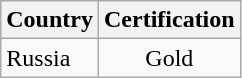<table class="wikitable">
<tr>
<th align="left">Country</th>
<th align="left">Certification</th>
</tr>
<tr>
<td align="left">Russia</td>
<td align="center">Gold</td>
</tr>
</table>
